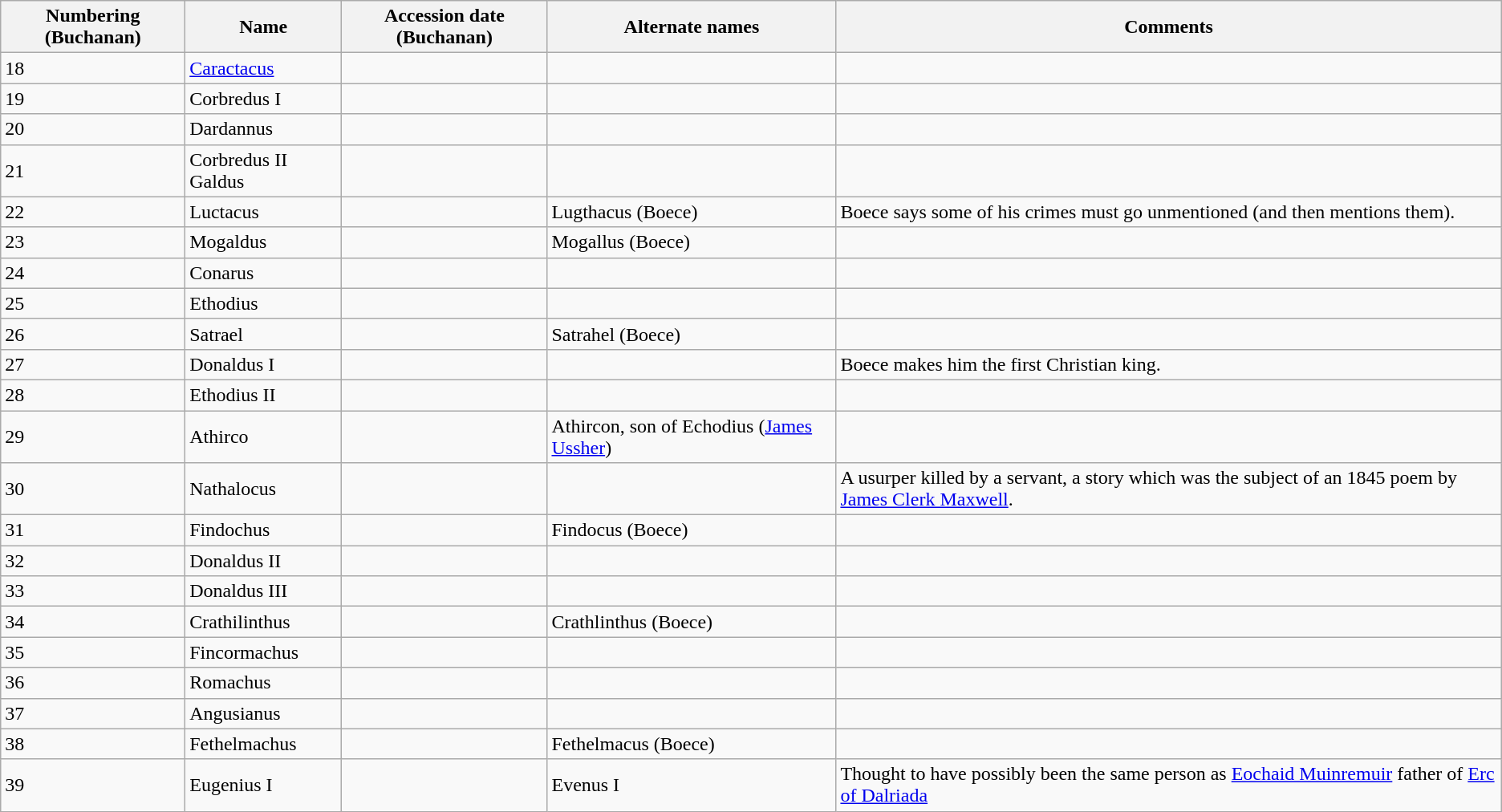<table class="wikitable">
<tr>
<th>Numbering (Buchanan)</th>
<th>Name</th>
<th>Accession date (Buchanan)</th>
<th>Alternate names</th>
<th>Comments</th>
</tr>
<tr>
<td>18</td>
<td><a href='#'>Caractacus</a></td>
<td></td>
<td></td>
<td></td>
</tr>
<tr>
<td>19</td>
<td>Corbredus I</td>
<td></td>
<td></td>
<td></td>
</tr>
<tr>
<td>20</td>
<td>Dardannus</td>
<td></td>
<td></td>
<td></td>
</tr>
<tr>
<td>21</td>
<td>Corbredus II Galdus</td>
<td></td>
<td></td>
<td></td>
</tr>
<tr>
<td>22</td>
<td>Luctacus</td>
<td></td>
<td>Lugthacus (Boece)</td>
<td>Boece says some of his crimes must go unmentioned (and then mentions them).</td>
</tr>
<tr>
<td>23</td>
<td>Mogaldus</td>
<td></td>
<td>Mogallus (Boece)</td>
<td></td>
</tr>
<tr>
<td>24</td>
<td>Conarus</td>
<td></td>
<td></td>
<td></td>
</tr>
<tr>
<td>25</td>
<td>Ethodius</td>
<td></td>
<td></td>
<td></td>
</tr>
<tr>
<td>26</td>
<td>Satrael</td>
<td></td>
<td>Satrahel (Boece)</td>
<td></td>
</tr>
<tr>
<td>27</td>
<td>Donaldus I</td>
<td></td>
<td></td>
<td>Boece makes him the first Christian king.</td>
</tr>
<tr>
<td>28</td>
<td>Ethodius II</td>
<td></td>
<td></td>
<td></td>
</tr>
<tr>
<td>29</td>
<td>Athirco</td>
<td></td>
<td>Athircon, son of Echodius (<a href='#'>James Ussher</a>)</td>
<td></td>
</tr>
<tr>
<td>30</td>
<td>Nathalocus</td>
<td></td>
<td></td>
<td>A usurper killed by a servant, a story which was the subject of an 1845 poem by <a href='#'>James Clerk Maxwell</a>.</td>
</tr>
<tr>
<td>31</td>
<td>Findochus</td>
<td></td>
<td>Findocus (Boece)</td>
<td></td>
</tr>
<tr>
<td>32</td>
<td>Donaldus II</td>
<td></td>
<td></td>
<td></td>
</tr>
<tr>
<td>33</td>
<td>Donaldus III</td>
<td></td>
<td></td>
<td></td>
</tr>
<tr>
<td>34</td>
<td>Crathilinthus</td>
<td></td>
<td>Crathlinthus (Boece)</td>
<td></td>
</tr>
<tr>
<td>35</td>
<td>Fincormachus</td>
<td></td>
<td></td>
<td></td>
</tr>
<tr>
<td>36</td>
<td>Romachus</td>
<td></td>
<td></td>
<td></td>
</tr>
<tr>
<td>37</td>
<td>Angusianus</td>
<td></td>
<td></td>
<td></td>
</tr>
<tr>
<td>38</td>
<td>Fethelmachus</td>
<td></td>
<td>Fethelmacus (Boece)</td>
<td></td>
</tr>
<tr>
<td>39</td>
<td>Eugenius I</td>
<td></td>
<td>Evenus I</td>
<td>Thought to have possibly been the same person as <a href='#'>Eochaid Muinremuir</a> father of <a href='#'>Erc of Dalriada</a></td>
</tr>
</table>
